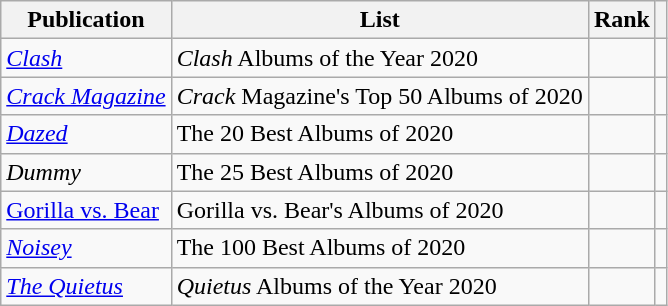<table class="sortable wikitable">
<tr>
<th>Publication</th>
<th>List</th>
<th>Rank</th>
<th class="unsortable"></th>
</tr>
<tr>
<td><em><a href='#'>Clash</a></em></td>
<td><em>Clash</em> Albums of the Year 2020</td>
<td></td>
<td></td>
</tr>
<tr>
<td><em><a href='#'>Crack Magazine</a></em></td>
<td><em>Crack</em> Magazine's Top 50 Albums of 2020</td>
<td></td>
<td></td>
</tr>
<tr>
<td><em><a href='#'>Dazed</a></em></td>
<td>The 20 Best Albums of 2020</td>
<td></td>
<td></td>
</tr>
<tr>
<td><em>Dummy</em></td>
<td>The 25 Best Albums of 2020</td>
<td></td>
<td></td>
</tr>
<tr>
<td><a href='#'>Gorilla vs. Bear</a></td>
<td>Gorilla vs. Bear's Albums of 2020</td>
<td></td>
<td></td>
</tr>
<tr>
<td><em><a href='#'>Noisey</a></em></td>
<td>The 100 Best Albums of 2020</td>
<td></td>
<td></td>
</tr>
<tr>
<td><em><a href='#'>The Quietus</a></em></td>
<td><em>Quietus</em> Albums of the Year 2020</td>
<td></td>
<td></td>
</tr>
</table>
